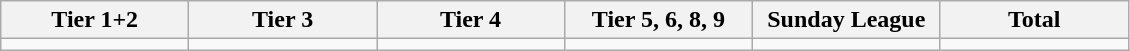<table class="wikitable">
<tr>
<th width="15%">Tier 1+2</th>
<th width="15%">Tier 3</th>
<th width="15%">Tier 4</th>
<th width="15%">Tier 5, 6, 8, 9</th>
<th width="15%">Sunday League</th>
<th width="15%">Total</th>
</tr>
<tr>
<td></td>
<td></td>
<td></td>
<td></td>
<td></td>
<td></td>
</tr>
</table>
